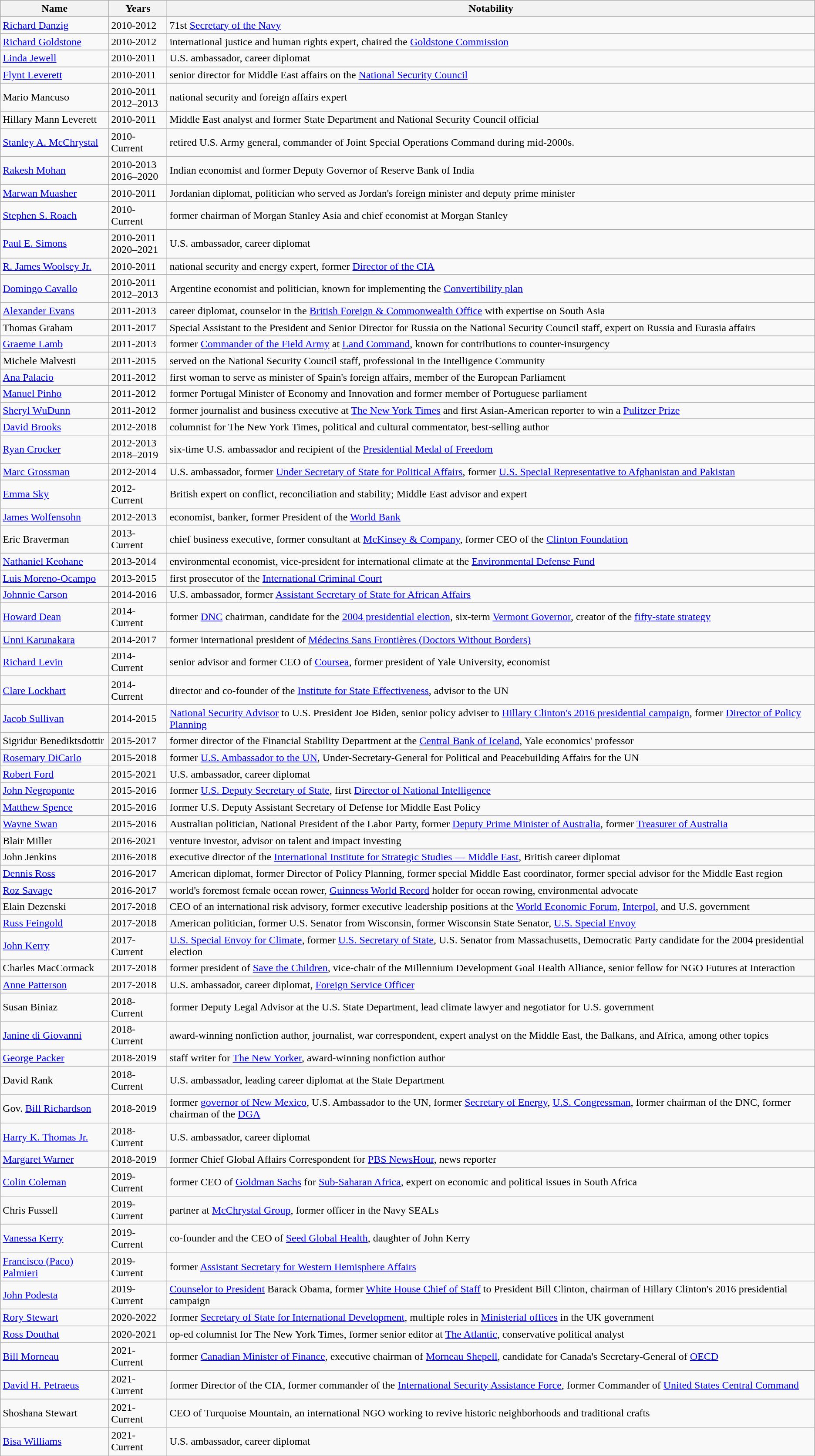<table class="wikitable sortable mw-collapsible">
<tr>
<th>Name</th>
<th>Years</th>
<th>Notability</th>
</tr>
<tr>
<td><a href='#'>Richard Danzig</a></td>
<td>2010-2012</td>
<td>71st <a href='#'>Secretary of the Navy</a></td>
</tr>
<tr>
<td><a href='#'>Richard Goldstone</a></td>
<td>2010-2012</td>
<td>international justice and human rights expert, chaired the <a href='#'>Goldstone Commission</a></td>
</tr>
<tr>
<td><a href='#'>Linda Jewell</a></td>
<td>2010-2011</td>
<td>U.S. ambassador, career diplomat</td>
</tr>
<tr>
<td><a href='#'>Flynt Leverett</a></td>
<td>2010-2011</td>
<td>senior director for Middle East affairs on the <a href='#'>National Security Council</a></td>
</tr>
<tr>
<td>Mario Mancuso</td>
<td>2010-2011<br>2012–2013</td>
<td>national security and foreign affairs expert</td>
</tr>
<tr>
<td>Hillary Mann Leverett</td>
<td>2010-2011</td>
<td>Middle East analyst and former State Department and National Security Council official</td>
</tr>
<tr>
<td><a href='#'>Stanley A. McChrystal</a></td>
<td>2010-Current</td>
<td>retired U.S. Army general, commander of Joint Special Operations Command during mid-2000s.</td>
</tr>
<tr>
<td><a href='#'>Rakesh Mohan</a></td>
<td>2010-2013<br>2016–2020</td>
<td>Indian economist and former Deputy Governor of Reserve Bank of India</td>
</tr>
<tr>
<td><a href='#'>Marwan Muasher</a></td>
<td>2010-2011</td>
<td>Jordanian diplomat, politician who served as Jordan's foreign minister and deputy prime minister</td>
</tr>
<tr>
<td><a href='#'>Stephen S. Roach</a></td>
<td>2010-Current</td>
<td>former chairman of Morgan Stanley Asia and chief economist at Morgan Stanley</td>
</tr>
<tr>
<td><a href='#'>Paul E. Simons</a></td>
<td>2010-2011<br>2020–2021</td>
<td>U.S. ambassador, career diplomat</td>
</tr>
<tr>
<td><a href='#'>R. James Woolsey Jr.</a></td>
<td>2010-2011</td>
<td>national security and energy expert, former <a href='#'>Director of the CIA</a></td>
</tr>
<tr>
<td><a href='#'>Domingo Cavallo</a></td>
<td>2010-2011<br>2012–2013</td>
<td>Argentine economist and politician, known for implementing the <a href='#'>Convertibility plan</a></td>
</tr>
<tr>
<td><a href='#'>Alexander Evans</a></td>
<td>2011-2013</td>
<td>career diplomat, counselor in the <a href='#'>British Foreign & Commonwealth Office</a> with expertise on South Asia</td>
</tr>
<tr>
<td>Thomas Graham</td>
<td>2011-2017</td>
<td>Special Assistant to the President and Senior Director for Russia on the National Security Council staff, expert on Russia and Eurasia affairs</td>
</tr>
<tr>
<td><a href='#'>Graeme Lamb</a></td>
<td>2011-2013</td>
<td>former <a href='#'>Commander of the Field Army</a> at <a href='#'>Land Command</a>, known for contributions to counter-insurgency</td>
</tr>
<tr>
<td>Michele Malvesti</td>
<td>2011-2015</td>
<td>served on the National Security Council staff, professional in the Intelligence Community</td>
</tr>
<tr>
<td><a href='#'>Ana Palacio</a></td>
<td>2011-2012</td>
<td>first woman to serve as minister of Spain's foreign affairs, member of the European Parliament</td>
</tr>
<tr>
<td><a href='#'>Manuel Pinho</a></td>
<td>2011-2012</td>
<td>former Portugal Minister of Economy and Innovation and former member of Portuguese parliament</td>
</tr>
<tr>
<td><a href='#'>Sheryl WuDunn</a></td>
<td>2011-2012</td>
<td>former journalist and business executive at <a href='#'>The New York Times</a> and first Asian-American reporter to win a <a href='#'>Pulitzer Prize</a></td>
</tr>
<tr>
<td><a href='#'>David Brooks</a></td>
<td>2012-2018</td>
<td>columnist for The New York Times, political and cultural commentator, best-selling author</td>
</tr>
<tr>
<td><a href='#'>Ryan Crocker</a></td>
<td>2012-2013<br>2018–2019</td>
<td>six-time U.S. ambassador and recipient of the <a href='#'>Presidential Medal of Freedom</a></td>
</tr>
<tr>
<td><a href='#'>Marc Grossman</a></td>
<td>2012-2014</td>
<td>U.S. ambassador, former <a href='#'>Under Secretary of State for Political Affairs</a>, former <a href='#'>U.S. Special Representative to Afghanistan and Pakistan</a></td>
</tr>
<tr>
<td><a href='#'>Emma Sky</a></td>
<td>2012-Current</td>
<td>British expert on conflict, reconciliation and stability; Middle East advisor and expert</td>
</tr>
<tr>
<td><a href='#'>James Wolfensohn</a></td>
<td>2012-2013</td>
<td>economist, banker, former President of the <a href='#'>World Bank</a></td>
</tr>
<tr>
<td>Eric Braverman</td>
<td>2013-Current</td>
<td>chief business executive, former consultant at <a href='#'>McKinsey & Company</a>, former CEO of the <a href='#'>Clinton Foundation</a></td>
</tr>
<tr>
<td><a href='#'>Nathaniel Keohane</a></td>
<td>2013-2014</td>
<td>environmental economist, vice-president for international climate at the <a href='#'>Environmental Defense Fund</a></td>
</tr>
<tr>
<td><a href='#'>Luis Moreno-Ocampo</a></td>
<td>2013-2015</td>
<td>first prosecutor of the <a href='#'>International Criminal Court</a></td>
</tr>
<tr>
<td><a href='#'>Johnnie Carson</a></td>
<td>2014-2016</td>
<td>U.S. ambassador, former <a href='#'>Assistant Secretary of State for African Affairs</a></td>
</tr>
<tr>
<td><a href='#'>Howard Dean</a></td>
<td>2014-Current</td>
<td>former <a href='#'>DNC</a> chairman, candidate for the <a href='#'>2004 presidential election</a>, six-term <a href='#'>Vermont Governor</a>, creator of the <a href='#'>fifty-state strategy</a></td>
</tr>
<tr>
<td><a href='#'>Unni Karunakara</a></td>
<td>2014-2017</td>
<td>former international president of <a href='#'>Médecins Sans Frontières (Doctors Without Borders)</a></td>
</tr>
<tr>
<td><a href='#'>Richard Levin</a></td>
<td>2014-Current</td>
<td>senior advisor and former CEO of <a href='#'>Coursea</a>, former president of Yale University, economist</td>
</tr>
<tr>
<td><a href='#'>Clare Lockhart</a></td>
<td>2014-Current</td>
<td>director and co-founder of the <a href='#'>Institute for State Effectiveness</a>, advisor to the UN</td>
</tr>
<tr>
<td><a href='#'>Jacob Sullivan</a></td>
<td>2014-2015</td>
<td><a href='#'>National Security Advisor</a> to U.S. President Joe Biden, senior policy adviser to <a href='#'>Hillary Clinton's 2016 presidential campaign</a>, former <a href='#'>Director of Policy Planning</a></td>
</tr>
<tr>
<td>Sigridur Benediktsdottir</td>
<td>2015-2017</td>
<td>former director of the Financial Stability Department at the <a href='#'>Central Bank of Iceland</a>, Yale economics' professor</td>
</tr>
<tr>
<td><a href='#'>Rosemary DiCarlo</a></td>
<td>2015-2018</td>
<td>former <a href='#'>U.S. Ambassador to the UN</a>, Under-Secretary-General for Political and Peacebuilding Affairs for the UN</td>
</tr>
<tr>
<td><a href='#'>Robert Ford</a></td>
<td>2015-2021</td>
<td>U.S. ambassador, career diplomat</td>
</tr>
<tr>
<td><a href='#'>John Negroponte</a></td>
<td>2015-2016</td>
<td>former <a href='#'>U.S. Deputy Secretary of State</a>, first <a href='#'>Director of National Intelligence</a></td>
</tr>
<tr>
<td><a href='#'>Matthew Spence</a></td>
<td>2015-2016</td>
<td>former U.S. Deputy Assistant Secretary of Defense for Middle East Policy</td>
</tr>
<tr>
<td><a href='#'>Wayne Swan</a></td>
<td>2015-2016</td>
<td>Australian politician, National President of the Labor Party, former <a href='#'>Deputy Prime Minister of Australia</a>, former <a href='#'>Treasurer of Australia</a></td>
</tr>
<tr>
<td>Blair Miller</td>
<td>2016-2021</td>
<td>venture investor, advisor on talent and impact investing</td>
</tr>
<tr>
<td>John Jenkins</td>
<td>2016-2018</td>
<td>executive director of the <a href='#'>International Institute for Strategic Studies — Middle East</a>, British career diplomat</td>
</tr>
<tr>
<td><a href='#'>Dennis Ross</a></td>
<td>2016-2017</td>
<td>American diplomat, former Director of Policy Planning, former special Middle East coordinator, former special advisor for the Middle East region</td>
</tr>
<tr>
<td><a href='#'>Roz Savage</a></td>
<td>2016-2017</td>
<td>world's foremost female ocean rower, <a href='#'>Guinness World Record</a> holder for ocean rowing, environmental advocate</td>
</tr>
<tr>
<td>Elain Dezenski</td>
<td>2017-2018</td>
<td>CEO of an international risk advisory, former executive leadership positions at the <a href='#'>World Economic Forum</a>, <a href='#'>Interpol</a>, and U.S. government</td>
</tr>
<tr>
<td><a href='#'>Russ Feingold</a></td>
<td>2017-2018</td>
<td>American politician, former U.S. Senator from Wisconsin, former Wisconsin State Senator, <a href='#'>U.S. Special Envoy</a></td>
</tr>
<tr>
<td><a href='#'>John Kerry</a></td>
<td>2017-Current</td>
<td><a href='#'>U.S. Special Envoy for Climate</a>, former <a href='#'>U.S. Secretary of State</a>, U.S. Senator from Massachusetts, Democratic Party candidate for the 2004 presidential election</td>
</tr>
<tr>
<td>Charles MacCormack</td>
<td>2017-2018</td>
<td>former president of <a href='#'>Save the Children</a>, vice-chair of the Millennium Development Goal Health Alliance, senior fellow for NGO Futures at Interaction</td>
</tr>
<tr>
<td><a href='#'>Anne Patterson</a></td>
<td>2017-2018</td>
<td>U.S. ambassador, career diplomat, <a href='#'>Foreign Service Officer</a></td>
</tr>
<tr>
<td>Susan Biniaz</td>
<td>2018-Current</td>
<td>former Deputy Legal Advisor at the U.S. State Department, lead climate lawyer and negotiator for U.S. government</td>
</tr>
<tr>
<td><a href='#'>Janine di Giovanni</a></td>
<td>2018-Current</td>
<td>award-winning nonfiction author, journalist, war correspondent, expert analyst on the Middle East, the Balkans, and Africa, among other topics</td>
</tr>
<tr>
<td><a href='#'>George Packer</a></td>
<td>2018-2019</td>
<td>staff writer for <a href='#'>The New Yorker</a>, award-winning nonfiction author</td>
</tr>
<tr>
<td>David Rank</td>
<td>2018-Current</td>
<td>U.S. ambassador, leading career diplomat at the State Department</td>
</tr>
<tr>
<td>Gov. <a href='#'>Bill Richardson</a></td>
<td>2018-2019</td>
<td>former <a href='#'>governor of New Mexico</a>, U.S. Ambassador to the UN, former <a href='#'>Secretary of Energy</a>, <a href='#'>U.S. Congressman</a>, former chairman of the DNC, former chairman of the <a href='#'>DGA</a></td>
</tr>
<tr>
<td><a href='#'>Harry K. Thomas Jr.</a></td>
<td>2018-Current</td>
<td>U.S. ambassador, career diplomat</td>
</tr>
<tr>
<td><a href='#'>Margaret Warner</a></td>
<td>2018-2019</td>
<td>former Chief Global Affairs Correspondent for <a href='#'>PBS NewsHour</a>, news reporter</td>
</tr>
<tr>
<td><a href='#'>Colin Coleman</a></td>
<td>2019-Current</td>
<td>former CEO of <a href='#'>Goldman Sachs</a> for <a href='#'>Sub-Saharan Africa</a>, expert on economic and political issues in South Africa</td>
</tr>
<tr>
<td>Chris Fussell</td>
<td>2019-Current</td>
<td>partner at <a href='#'>McChrystal Group</a>, former officer in the Navy SEALs</td>
</tr>
<tr>
<td><a href='#'>Vanessa Kerry</a></td>
<td>2019-Current</td>
<td>co-founder and the CEO of <a href='#'>Seed Global Health</a>, daughter of John Kerry</td>
</tr>
<tr>
<td><a href='#'>Francisco (Paco) Palmieri</a></td>
<td>2019-Current</td>
<td>former <a href='#'>Assistant Secretary for Western Hemisphere Affairs</a></td>
</tr>
<tr>
<td><a href='#'>John Podesta</a></td>
<td>2019-Current</td>
<td><a href='#'>Counselor to President</a> Barack Obama, former <a href='#'>White House Chief of Staff</a> to President Bill Clinton, chairman of Hillary Clinton's 2016 presidential campaign</td>
</tr>
<tr>
<td><a href='#'>Rory Stewart</a></td>
<td>2020-2022</td>
<td>former <a href='#'>Secretary of State for International Development</a>, multiple roles in <a href='#'>Ministerial offices</a> in the UK government</td>
</tr>
<tr>
<td><a href='#'>Ross Douthat</a></td>
<td>2020-2021</td>
<td>op-ed columnist for The New York Times, former senior editor at <a href='#'>The Atlantic</a>, conservative political analyst</td>
</tr>
<tr>
<td><a href='#'>Bill Morneau</a></td>
<td>2021-Current</td>
<td>former <a href='#'>Canadian Minister of Finance</a>, executive chairman of <a href='#'>Morneau Shepell</a>, candidate for Canada's Secretary-General of <a href='#'>OECD</a></td>
</tr>
<tr>
<td><a href='#'>David H. Petraeus</a></td>
<td>2021-Current</td>
<td>former Director of the CIA, former commander of the <a href='#'>International Security Assistance Force</a>, former Commander of <a href='#'>United States Central Command</a></td>
</tr>
<tr>
<td>Shoshana Stewart</td>
<td>2021-Current</td>
<td>CEO of Turquoise Mountain, an international NGO working to revive historic neighborhoods and traditional crafts</td>
</tr>
<tr>
<td><a href='#'>Bisa Williams</a></td>
<td>2021-Current</td>
<td>U.S. ambassador, career diplomat</td>
</tr>
</table>
